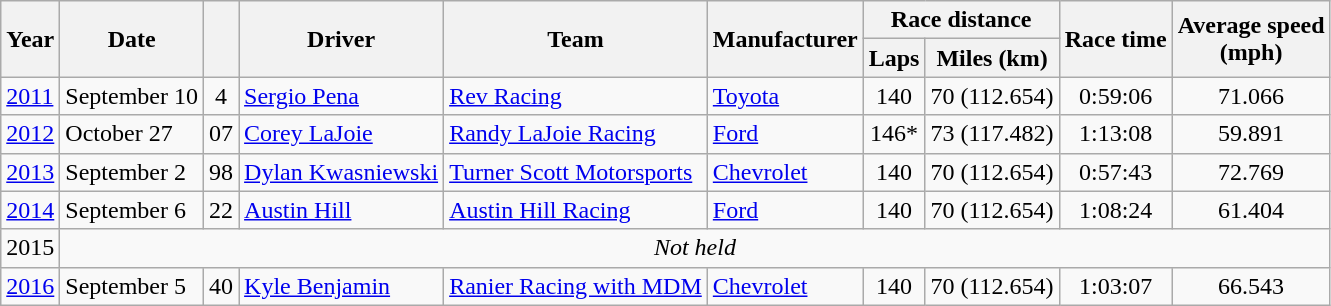<table class="wikitable">
<tr>
<th rowspan="2">Year</th>
<th rowspan="2">Date</th>
<th rowspan="2"></th>
<th rowspan="2">Driver</th>
<th rowspan="2">Team</th>
<th rowspan="2">Manufacturer</th>
<th colspan="2">Race distance</th>
<th rowspan="2">Race time</th>
<th rowspan="2">Average speed<br>(mph)</th>
</tr>
<tr>
<th>Laps</th>
<th>Miles (km)</th>
</tr>
<tr>
<td><a href='#'>2011</a></td>
<td>September 10</td>
<td align="center">4</td>
<td><a href='#'>Sergio Pena</a></td>
<td><a href='#'>Rev Racing</a></td>
<td><a href='#'>Toyota</a></td>
<td align="center">140</td>
<td align="center">70 (112.654)</td>
<td align="center">0:59:06</td>
<td align="center">71.066</td>
</tr>
<tr>
<td><a href='#'>2012</a></td>
<td>October 27</td>
<td align="center">07</td>
<td><a href='#'>Corey LaJoie</a></td>
<td><a href='#'>Randy LaJoie Racing</a></td>
<td><a href='#'>Ford</a></td>
<td align="center">146*</td>
<td align="center">73 (117.482)</td>
<td align="center">1:13:08</td>
<td align="center">59.891</td>
</tr>
<tr>
<td><a href='#'>2013</a></td>
<td>September 2</td>
<td align="center">98</td>
<td><a href='#'>Dylan Kwasniewski</a></td>
<td><a href='#'>Turner Scott Motorsports</a></td>
<td><a href='#'>Chevrolet</a></td>
<td align="center">140</td>
<td align="center">70 (112.654)</td>
<td align="center">0:57:43</td>
<td align="center">72.769</td>
</tr>
<tr>
<td><a href='#'>2014</a></td>
<td>September 6</td>
<td align="center">22</td>
<td><a href='#'>Austin Hill</a></td>
<td><a href='#'>Austin Hill Racing</a></td>
<td><a href='#'>Ford</a></td>
<td align="center">140</td>
<td align="center">70 (112.654)</td>
<td align="center">1:08:24</td>
<td align="center">61.404</td>
</tr>
<tr>
<td align="center">2015</td>
<td colspan="9" align="center"><em>Not held</em></td>
</tr>
<tr>
<td><a href='#'>2016</a></td>
<td>September 5</td>
<td align="center">40</td>
<td><a href='#'>Kyle Benjamin</a></td>
<td><a href='#'>Ranier Racing with MDM</a></td>
<td><a href='#'>Chevrolet</a></td>
<td align="center">140</td>
<td align="center">70 (112.654)</td>
<td align="center">1:03:07</td>
<td align="center">66.543</td>
</tr>
</table>
